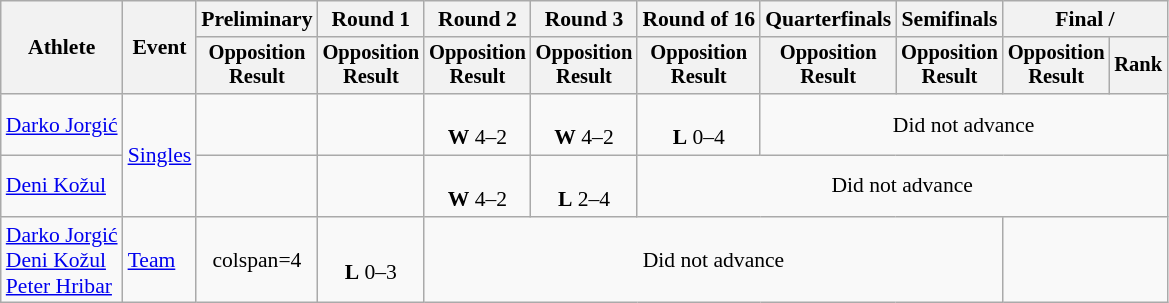<table class=wikitable style=font-size:90%;text-align:center>
<tr>
<th rowspan=2>Athlete</th>
<th rowspan=2>Event</th>
<th>Preliminary</th>
<th>Round 1</th>
<th>Round 2</th>
<th>Round 3</th>
<th>Round of 16</th>
<th>Quarterfinals</th>
<th>Semifinals</th>
<th colspan=2>Final / </th>
</tr>
<tr style=font-size:95%>
<th>Opposition<br>Result</th>
<th>Opposition<br>Result</th>
<th>Opposition<br>Result</th>
<th>Opposition<br>Result</th>
<th>Opposition<br>Result</th>
<th>Opposition<br>Result</th>
<th>Opposition<br>Result</th>
<th>Opposition<br>Result</th>
<th>Rank</th>
</tr>
<tr>
<td align=left><a href='#'>Darko Jorgić</a></td>
<td align=left rowspan=2><a href='#'>Singles</a></td>
<td></td>
<td></td>
<td><br><strong>W</strong> 4–2</td>
<td><br><strong>W</strong> 4–2</td>
<td><br><strong>L</strong> 0–4</td>
<td colspan=4>Did not advance</td>
</tr>
<tr align=center>
<td align=left><a href='#'>Deni Kožul</a></td>
<td></td>
<td></td>
<td><br><strong>W</strong> 4–2</td>
<td><br><strong>L</strong> 2–4</td>
<td colspan=5>Did not advance</td>
</tr>
<tr>
<td align=left><a href='#'>Darko Jorgić</a><br><a href='#'>Deni Kožul</a><br><a href='#'>Peter Hribar</a></td>
<td align=left><a href='#'>Team</a></td>
<td>colspan=4 </td>
<td><br><strong>L</strong> 0–3</td>
<td colspan=5>Did not advance</td>
</tr>
</table>
